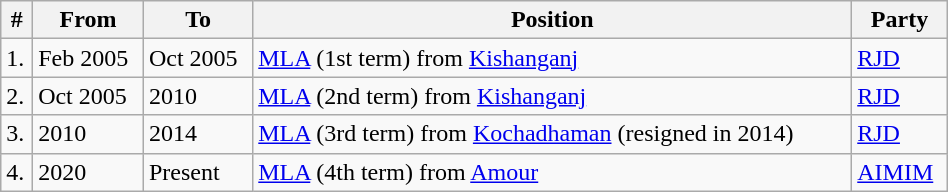<table class="wikitable sortable" width=50%>
<tr>
<th>#</th>
<th>From</th>
<th>To</th>
<th>Position</th>
<th>Party</th>
</tr>
<tr>
<td>1.</td>
<td>Feb 2005</td>
<td>Oct 2005</td>
<td><a href='#'>MLA</a> (1st term) from <a href='#'>Kishanganj</a></td>
<td><a href='#'>RJD</a></td>
</tr>
<tr>
<td>2.</td>
<td>Oct 2005</td>
<td>2010</td>
<td><a href='#'>MLA</a> (2nd term) from <a href='#'>Kishanganj</a></td>
<td><a href='#'>RJD</a></td>
</tr>
<tr>
<td>3.</td>
<td>2010</td>
<td>2014</td>
<td><a href='#'>MLA</a> (3rd term) from <a href='#'>Kochadhaman</a> (resigned in 2014)</td>
<td><a href='#'>RJD</a></td>
</tr>
<tr>
<td>4.</td>
<td>2020</td>
<td>Present</td>
<td><a href='#'>MLA</a> (4th term) from <a href='#'>Amour</a></td>
<td><a href='#'>AIMIM</a></td>
</tr>
</table>
